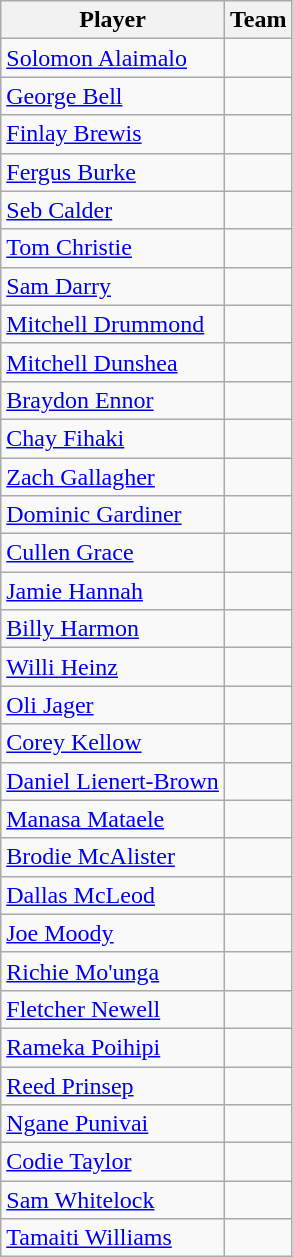<table class="wikitable" border="1">
<tr>
<th>Player</th>
<th>Team</th>
</tr>
<tr>
<td><a href='#'>Solomon Alaimalo</a></td>
<td></td>
</tr>
<tr>
<td><a href='#'>George Bell</a></td>
<td></td>
</tr>
<tr>
<td><a href='#'>Finlay Brewis</a></td>
<td></td>
</tr>
<tr>
<td><a href='#'>Fergus Burke</a></td>
<td></td>
</tr>
<tr>
<td><a href='#'>Seb Calder</a></td>
<td></td>
</tr>
<tr>
<td><a href='#'>Tom Christie</a></td>
<td></td>
</tr>
<tr>
<td><a href='#'>Sam Darry</a></td>
<td></td>
</tr>
<tr>
<td><a href='#'>Mitchell Drummond</a></td>
<td></td>
</tr>
<tr>
<td><a href='#'>Mitchell Dunshea</a></td>
<td></td>
</tr>
<tr>
<td><a href='#'>Braydon Ennor</a></td>
<td></td>
</tr>
<tr>
<td><a href='#'>Chay Fihaki</a></td>
<td></td>
</tr>
<tr>
<td><a href='#'>Zach Gallagher</a></td>
<td></td>
</tr>
<tr>
<td><a href='#'>Dominic Gardiner</a></td>
<td></td>
</tr>
<tr>
<td><a href='#'>Cullen Grace</a></td>
<td></td>
</tr>
<tr>
<td><a href='#'>Jamie Hannah</a></td>
<td></td>
</tr>
<tr>
<td><a href='#'>Billy Harmon</a></td>
<td></td>
</tr>
<tr>
<td><a href='#'>Willi Heinz</a></td>
<td></td>
</tr>
<tr>
<td><a href='#'>Oli Jager</a></td>
<td></td>
</tr>
<tr>
<td><a href='#'>Corey Kellow</a></td>
<td></td>
</tr>
<tr>
<td><a href='#'>Daniel Lienert-Brown</a></td>
<td></td>
</tr>
<tr>
<td><a href='#'>Manasa Mataele</a></td>
<td></td>
</tr>
<tr>
<td><a href='#'>Brodie McAlister</a></td>
<td></td>
</tr>
<tr>
<td><a href='#'>Dallas McLeod</a></td>
<td></td>
</tr>
<tr>
<td><a href='#'>Joe Moody</a></td>
<td></td>
</tr>
<tr>
<td><a href='#'>Richie Mo'unga</a></td>
<td></td>
</tr>
<tr>
<td><a href='#'>Fletcher Newell</a></td>
<td></td>
</tr>
<tr>
<td><a href='#'>Rameka Poihipi</a></td>
<td></td>
</tr>
<tr>
<td><a href='#'>Reed Prinsep</a></td>
<td></td>
</tr>
<tr>
<td><a href='#'>Ngane Punivai</a></td>
<td></td>
</tr>
<tr>
<td><a href='#'>Codie Taylor</a></td>
<td></td>
</tr>
<tr>
<td><a href='#'>Sam Whitelock</a></td>
<td></td>
</tr>
<tr>
<td><a href='#'>Tamaiti Williams</a></td>
<td></td>
</tr>
</table>
